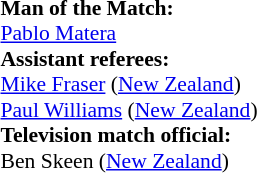<table style="width:100%; font-size:90%;">
<tr>
<td><br><strong>Man of the Match:</strong>
<br><a href='#'>Pablo Matera</a><br><strong>Assistant referees:</strong>
<br> <a href='#'>Mike Fraser</a> (<a href='#'>New Zealand</a>)
<br> <a href='#'>Paul Williams</a> (<a href='#'>New Zealand</a>)
<br><strong>Television match official:</strong>
<br> Ben Skeen (<a href='#'>New Zealand</a>)</td>
</tr>
</table>
